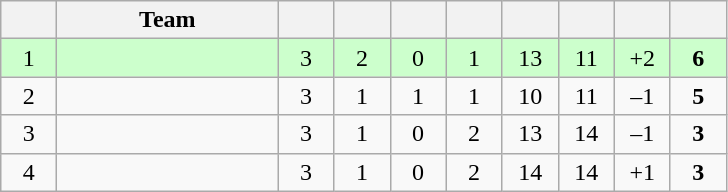<table class="wikitable" style="text-align: center; font-size: 100%;">
<tr>
<th width="30"></th>
<th width="140">Team</th>
<th width="30"></th>
<th width="30"></th>
<th width="30"></th>
<th width="30"></th>
<th width="30"></th>
<th width="30"></th>
<th width="30"></th>
<th width="30"></th>
</tr>
<tr style="background-color: #ccffcc;">
<td>1</td>
<td align=left><strong></strong></td>
<td>3</td>
<td>2</td>
<td>0</td>
<td>1</td>
<td>13</td>
<td>11</td>
<td>+2</td>
<td><strong>6</strong></td>
</tr>
<tr>
<td>2</td>
<td align=left></td>
<td>3</td>
<td>1</td>
<td>1</td>
<td>1</td>
<td>10</td>
<td>11</td>
<td>–1</td>
<td><strong>5</strong></td>
</tr>
<tr>
<td>3</td>
<td align=left></td>
<td>3</td>
<td>1</td>
<td>0</td>
<td>2</td>
<td>13</td>
<td>14</td>
<td>–1</td>
<td><strong>3</strong></td>
</tr>
<tr>
<td>4</td>
<td align=left></td>
<td>3</td>
<td>1</td>
<td>0</td>
<td>2</td>
<td>14</td>
<td>14</td>
<td>+1</td>
<td><strong>3</strong></td>
</tr>
</table>
